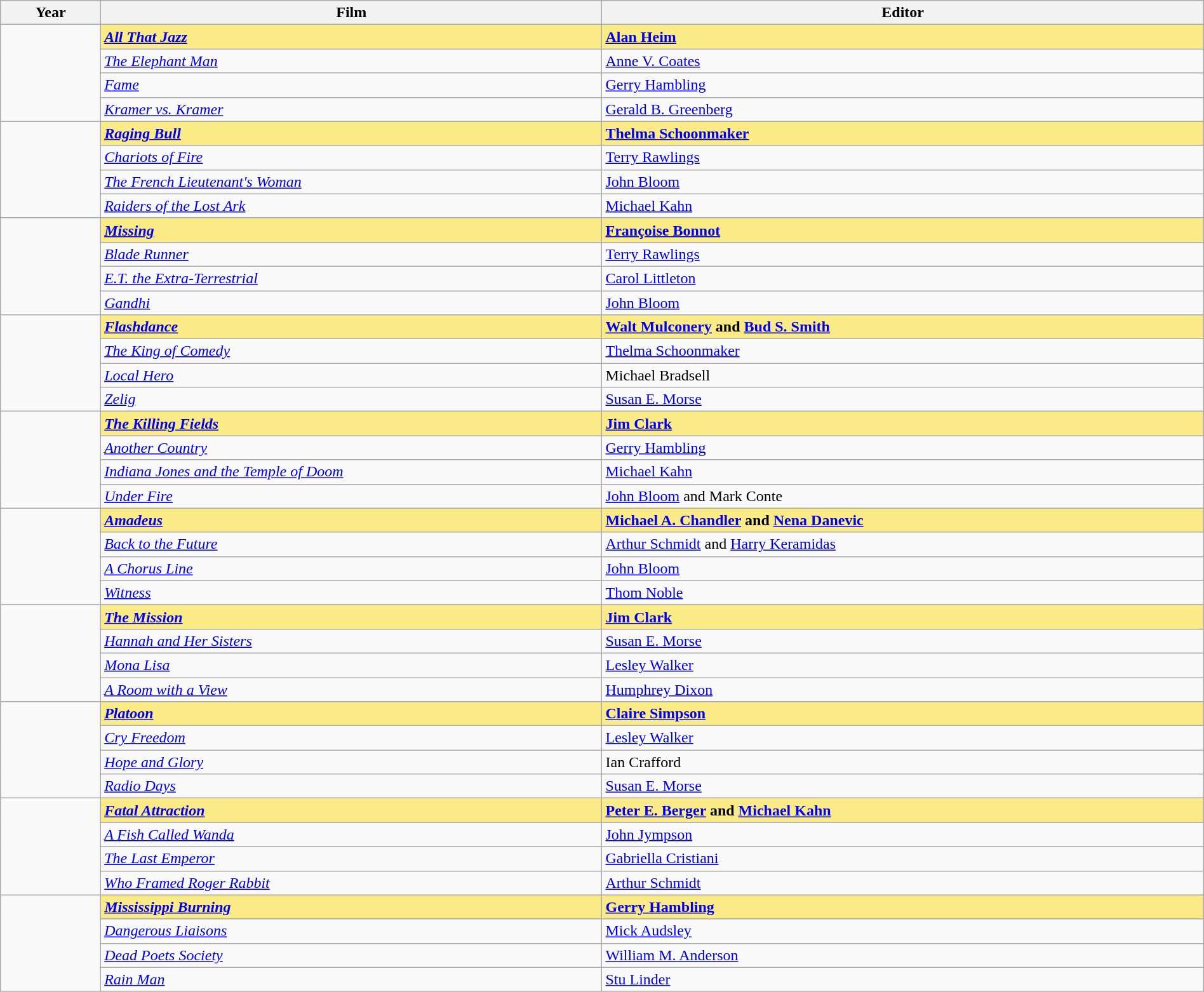<table class="wikitable" style="width:100%;" cellpadding="5">
<tr>
<th style="width:5%;">Year</th>
<th style="width:25%;">Film</th>
<th style="width:30%;">Editor</th>
</tr>
<tr>
<td rowspan="4"></td>
<td style="background:#FAEB86"><strong><em><a href='#'>All That Jazz</a></em></strong></td>
<td style="background:#FAEB86"><strong><a href='#'>Alan Heim</a></strong></td>
</tr>
<tr>
<td><em><a href='#'>The Elephant Man</a></em></td>
<td><a href='#'>Anne V. Coates</a></td>
</tr>
<tr>
<td><em><a href='#'>Fame</a></em></td>
<td><a href='#'>Gerry Hambling</a></td>
</tr>
<tr>
<td><em><a href='#'>Kramer vs. Kramer</a></em></td>
<td><a href='#'>Gerald B. Greenberg</a></td>
</tr>
<tr>
<td rowspan="4"></td>
<td style="background:#FAEB86"><strong><em><a href='#'>Raging Bull</a></em></strong></td>
<td style="background:#FAEB86"><strong><a href='#'>Thelma Schoonmaker</a></strong></td>
</tr>
<tr>
<td><em><a href='#'>Chariots of Fire</a></em></td>
<td><a href='#'>Terry Rawlings</a></td>
</tr>
<tr>
<td><em><a href='#'>The French Lieutenant's Woman</a></em></td>
<td><a href='#'>John Bloom</a></td>
</tr>
<tr>
<td><em><a href='#'>Raiders of the Lost Ark</a></em></td>
<td><a href='#'>Michael Kahn</a></td>
</tr>
<tr>
<td rowspan="4"></td>
<td style="background:#FAEB86"><strong><em><a href='#'>Missing</a></em></strong></td>
<td style="background:#FAEB86"><strong><a href='#'>Françoise Bonnot</a></strong></td>
</tr>
<tr>
<td><em><a href='#'>Blade Runner</a></em></td>
<td><a href='#'>Terry Rawlings</a></td>
</tr>
<tr>
<td><em><a href='#'>E.T. the Extra-Terrestrial</a></em></td>
<td><a href='#'>Carol Littleton</a></td>
</tr>
<tr>
<td><em><a href='#'>Gandhi</a></em></td>
<td><a href='#'>John Bloom</a></td>
</tr>
<tr>
<td rowspan="4"></td>
<td style="background:#FAEB86"><strong><em><a href='#'>Flashdance</a></em></strong></td>
<td style="background:#FAEB86"><strong><a href='#'>Walt Mulconery</a> and <a href='#'>Bud S. Smith</a></strong></td>
</tr>
<tr>
<td><em><a href='#'>The King of Comedy</a></em></td>
<td><a href='#'>Thelma Schoonmaker</a></td>
</tr>
<tr>
<td><em><a href='#'>Local Hero</a></em></td>
<td>Michael Bradsell</td>
</tr>
<tr>
<td><em><a href='#'>Zelig</a></em></td>
<td><a href='#'>Susan E. Morse</a></td>
</tr>
<tr>
<td rowspan="4"></td>
<td style="background:#FAEB86"><strong><em><a href='#'>The Killing Fields</a></em></strong></td>
<td style="background:#FAEB86"><strong><a href='#'>Jim Clark</a></strong></td>
</tr>
<tr>
<td><em><a href='#'>Another Country</a></em></td>
<td><a href='#'>Gerry Hambling</a></td>
</tr>
<tr>
<td><em><a href='#'>Indiana Jones and the Temple of Doom</a></em></td>
<td><a href='#'>Michael Kahn</a></td>
</tr>
<tr>
<td><em><a href='#'>Under Fire</a></em></td>
<td><a href='#'>John Bloom</a> and Mark Conte</td>
</tr>
<tr>
<td rowspan="4"></td>
<td style="background:#FAEB86"><strong><em><a href='#'>Amadeus</a></em></strong></td>
<td style="background:#FAEB86"><strong><a href='#'>Michael A. Chandler</a> and <a href='#'>Nena Danevic</a></strong></td>
</tr>
<tr>
<td><em><a href='#'>Back to the Future</a></em></td>
<td><a href='#'>Arthur Schmidt</a> and <a href='#'>Harry Keramidas</a></td>
</tr>
<tr>
<td><em><a href='#'>A Chorus Line</a></em></td>
<td><a href='#'>John Bloom</a></td>
</tr>
<tr>
<td><em><a href='#'>Witness</a></em></td>
<td><a href='#'>Thom Noble</a></td>
</tr>
<tr>
<td rowspan="4"></td>
<td style="background:#FAEB86"><strong><em><a href='#'>The Mission</a></em></strong></td>
<td style="background:#FAEB86"><strong><a href='#'>Jim Clark</a></strong></td>
</tr>
<tr>
<td><em><a href='#'>Hannah and Her Sisters</a></em></td>
<td><a href='#'>Susan E. Morse</a></td>
</tr>
<tr>
<td><em><a href='#'>Mona Lisa</a></em></td>
<td><a href='#'>Lesley Walker</a></td>
</tr>
<tr>
<td><em><a href='#'>A Room with a View</a></em></td>
<td><a href='#'>Humphrey Dixon</a></td>
</tr>
<tr>
<td rowspan="4"></td>
<td style="background:#FAEB86"><strong><em><a href='#'>Platoon</a></em></strong></td>
<td style="background:#FAEB86"><strong><a href='#'>Claire Simpson</a></strong></td>
</tr>
<tr>
<td><em><a href='#'>Cry Freedom</a></em></td>
<td><a href='#'>Lesley Walker</a></td>
</tr>
<tr>
<td><em><a href='#'>Hope and Glory</a></em></td>
<td>Ian Crafford</td>
</tr>
<tr>
<td><em><a href='#'>Radio Days</a></em></td>
<td><a href='#'>Susan E. Morse</a></td>
</tr>
<tr>
<td rowspan="4"></td>
<td style="background:#FAEB86"><strong><em><a href='#'>Fatal Attraction</a></em></strong></td>
<td style="background:#FAEB86"><strong><a href='#'>Peter E. Berger</a> and <a href='#'>Michael Kahn</a></strong></td>
</tr>
<tr>
<td><em><a href='#'>A Fish Called Wanda</a></em></td>
<td><a href='#'>John Jympson</a></td>
</tr>
<tr>
<td><em><a href='#'>The Last Emperor</a></em></td>
<td><a href='#'>Gabriella Cristiani</a></td>
</tr>
<tr>
<td><em><a href='#'>Who Framed Roger Rabbit</a></em></td>
<td><a href='#'>Arthur Schmidt</a></td>
</tr>
<tr>
<td rowspan="4"></td>
<td style="background:#FAEB86"><strong><em><a href='#'>Mississippi Burning</a></em></strong></td>
<td style="background:#FAEB86"><strong><a href='#'>Gerry Hambling</a></strong></td>
</tr>
<tr>
<td><em><a href='#'>Dangerous Liaisons</a></em></td>
<td><a href='#'>Mick Audsley</a></td>
</tr>
<tr>
<td><em><a href='#'>Dead Poets Society</a></em></td>
<td><a href='#'>William M. Anderson</a></td>
</tr>
<tr>
<td><em><a href='#'>Rain Man</a></em></td>
<td><a href='#'>Stu Linder</a></td>
</tr>
</table>
